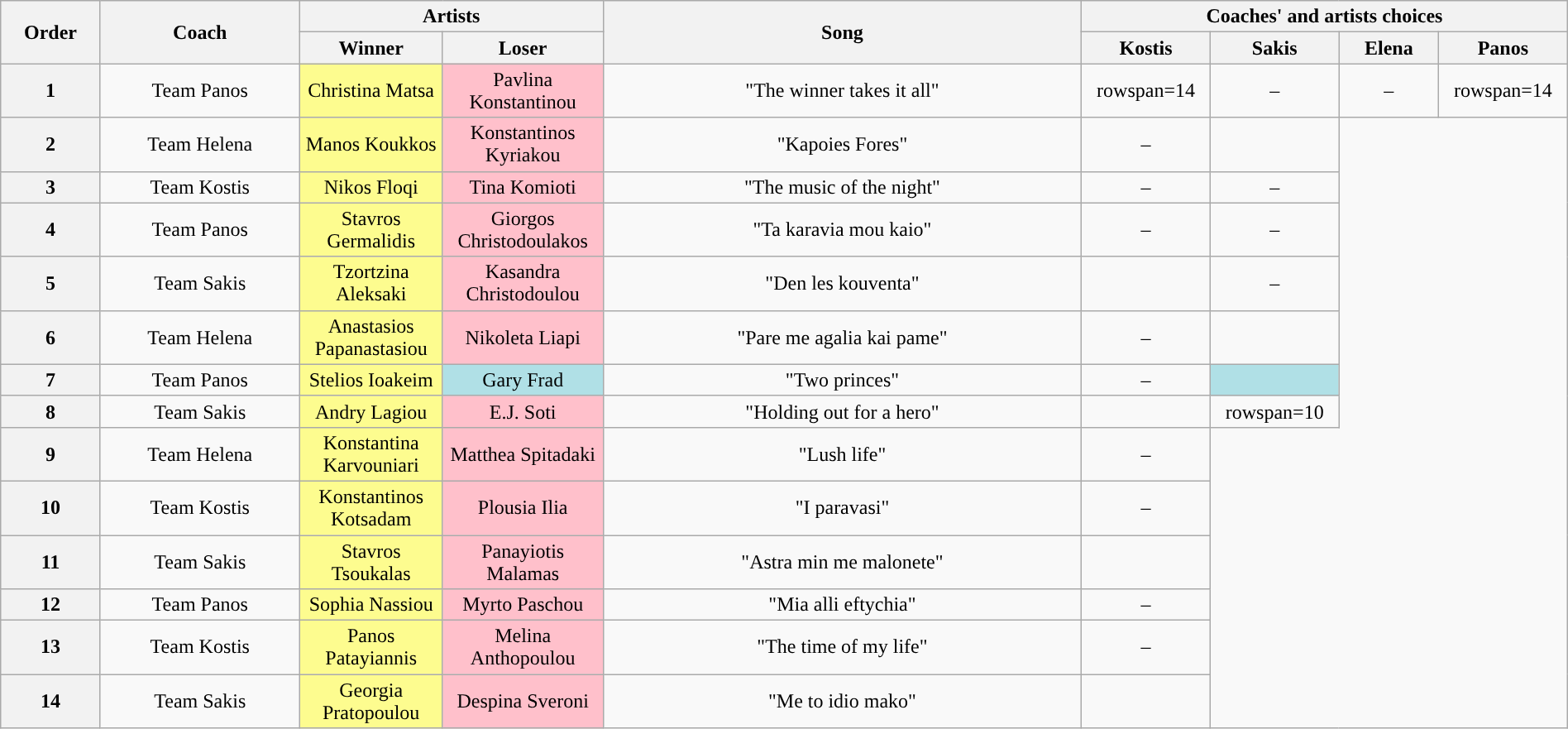<table class="wikitable" style="text-align:center; width:100%;">
<tr>
<th scope="col" style="width:05%;" rowspan="2">Order</th>
<th scope="col" style="width:10%;" rowspan="2">Coach</th>
<th scope="col" style="width:26%;" colspan="2">Artists</th>
<th scope="col" style="width:24%;" rowspan="2">Song</th>
<th scope="col" style="width:20%;" colspan="4">Coaches' and artists choices</th>
</tr>
<tr>
<th style="width:05%;">Winner</th>
<th style="width:05%;">Loser</th>
<th style="width:05%;">Kostis</th>
<th style="width:05%;">Sakis</th>
<th style="width:05%;">Elena</th>
<th style="width:05%;">Panos</th>
</tr>
<tr>
<th scope="col">1</th>
<td>Team Panos</td>
<td style="background:#fdfc8f;text-align:center;">Christina Matsa</td>
<td style="background:pink;text-align:center;">Pavlina Konstantinou</td>
<td>"The winner takes it all"</td>
<td>rowspan=14 </td>
<td>–</td>
<td>–</td>
<td>rowspan=14 </td>
</tr>
<tr>
<th scope="col">2</th>
<td>Team Helena</td>
<td style="background:#fdfc8f;text-align:center;">Manos Koukkos</td>
<td style="background:pink;text-align:center;">Konstantinos Kyriakou</td>
<td>"Kapoies Fores"</td>
<td>–</td>
<td></td>
</tr>
<tr>
<th scope="col">3</th>
<td>Team Kostis</td>
<td style="background:#fdfc8f;text-align:center;">Nikos Floqi</td>
<td style="background:pink;text-align:center;">Tina Komioti</td>
<td>"The music of the night"</td>
<td>–</td>
<td>–</td>
</tr>
<tr>
<th scope="col">4</th>
<td>Team Panos</td>
<td style="background:#fdfc8f;text-align:center;">Stavros Germalidis</td>
<td style="background:pink;text-align:center;">Giorgos Christodoulakos</td>
<td>"Ta karavia mou kaio"</td>
<td>–</td>
<td>–</td>
</tr>
<tr>
<th scope="col">5</th>
<td>Team Sakis</td>
<td style="background:#fdfc8f;text-align:center;">Tzortzina Aleksaki</td>
<td style="background:pink;text-align:center;">Kasandra Christodoulou</td>
<td>"Den les kouventa"</td>
<td></td>
<td>–</td>
</tr>
<tr>
<th scope="col">6</th>
<td>Team Helena</td>
<td style="background:#fdfc8f;text-align:center;">Anastasios Papanastasiou</td>
<td style="background:pink;text-align:center;">Nikoleta Liapi</td>
<td>"Pare me agalia kai pame"</td>
<td>–</td>
<td></td>
</tr>
<tr>
<th scope="col">7</th>
<td>Team Panos</td>
<td style="background:#fdfc8f;text-align:center;">Stelios Ioakeim</td>
<td style="background:#b0e0e6;text-align:center;">Gary Frad</td>
<td>"Two princes"</td>
<td>–</td>
<td style="background:#b0e0e6;"></td>
</tr>
<tr>
<th scope="col">8</th>
<td>Team Sakis</td>
<td style="background:#fdfc8f;text-align:center;">Andry Lagiou</td>
<td style="background:pink;text-align:center;">E.J. Soti</td>
<td>"Holding out for a hero"</td>
<td></td>
<td>rowspan=10 </td>
</tr>
<tr>
<th scope="col">9</th>
<td>Team Helena</td>
<td style="background:#fdfc8f;text-align:center;">Konstantina Karvouniari</td>
<td style="background:pink;text-align:center;">Matthea Spitadaki</td>
<td>"Lush life"</td>
<td>–</td>
</tr>
<tr>
<th scope="col">10</th>
<td>Team Kostis</td>
<td style="background:#fdfc8f;text-align:center;">Konstantinos Kotsadam</td>
<td style="background:pink;text-align:center;">Plousia Ilia</td>
<td>"I paravasi"</td>
<td>–</td>
</tr>
<tr>
<th scope="col">11</th>
<td>Team Sakis</td>
<td style="background:#fdfc8f;text-align:center;">Stavros Tsoukalas</td>
<td style="background:pink;text-align:center;">Panayiotis Malamas</td>
<td>"Astra min me malonete"</td>
<td></td>
</tr>
<tr>
<th scope="col">12</th>
<td>Team Panos</td>
<td style="background:#fdfc8f;text-align:center;">Sophia Nassiou</td>
<td style="background:pink;text-align:center;">Myrto Paschou</td>
<td>"Mia alli eftychia"</td>
<td>–</td>
</tr>
<tr>
<th scope="col">13</th>
<td>Team Kostis</td>
<td style="background:#fdfc8f;text-align:center;">Panos Patayiannis</td>
<td style="background:pink;text-align:center;">Melina Anthopoulou</td>
<td>"The time of my life"</td>
<td>–</td>
</tr>
<tr>
<th scope="col">14</th>
<td>Team Sakis</td>
<td style="background:#fdfc8f;text-align:center;">Georgia Pratopoulou</td>
<td style="background:pink;text-align:center;">Despina Sveroni</td>
<td>"Me to idio mako"</td>
<td></td>
</tr>
</table>
